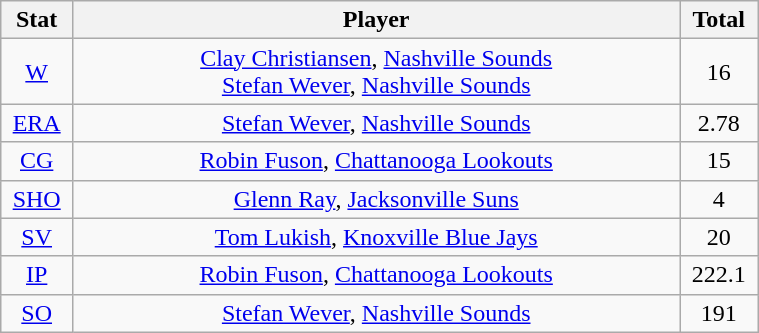<table class="wikitable" width="40%" style="text-align:center;">
<tr>
<th width="5%">Stat</th>
<th width="60%">Player</th>
<th width="5%">Total</th>
</tr>
<tr>
<td><a href='#'>W</a></td>
<td><a href='#'>Clay Christiansen</a>, <a href='#'>Nashville Sounds</a> <br> <a href='#'>Stefan Wever</a>, <a href='#'>Nashville Sounds</a></td>
<td>16</td>
</tr>
<tr>
<td><a href='#'>ERA</a></td>
<td><a href='#'>Stefan Wever</a>, <a href='#'>Nashville Sounds</a></td>
<td>2.78</td>
</tr>
<tr>
<td><a href='#'>CG</a></td>
<td><a href='#'>Robin Fuson</a>, <a href='#'>Chattanooga Lookouts</a></td>
<td>15</td>
</tr>
<tr>
<td><a href='#'>SHO</a></td>
<td><a href='#'>Glenn Ray</a>, <a href='#'>Jacksonville Suns</a></td>
<td>4</td>
</tr>
<tr>
<td><a href='#'>SV</a></td>
<td><a href='#'>Tom Lukish</a>, <a href='#'>Knoxville Blue Jays</a></td>
<td>20</td>
</tr>
<tr>
<td><a href='#'>IP</a></td>
<td><a href='#'>Robin Fuson</a>, <a href='#'>Chattanooga Lookouts</a></td>
<td>222.1</td>
</tr>
<tr>
<td><a href='#'>SO</a></td>
<td><a href='#'>Stefan Wever</a>, <a href='#'>Nashville Sounds</a></td>
<td>191</td>
</tr>
</table>
